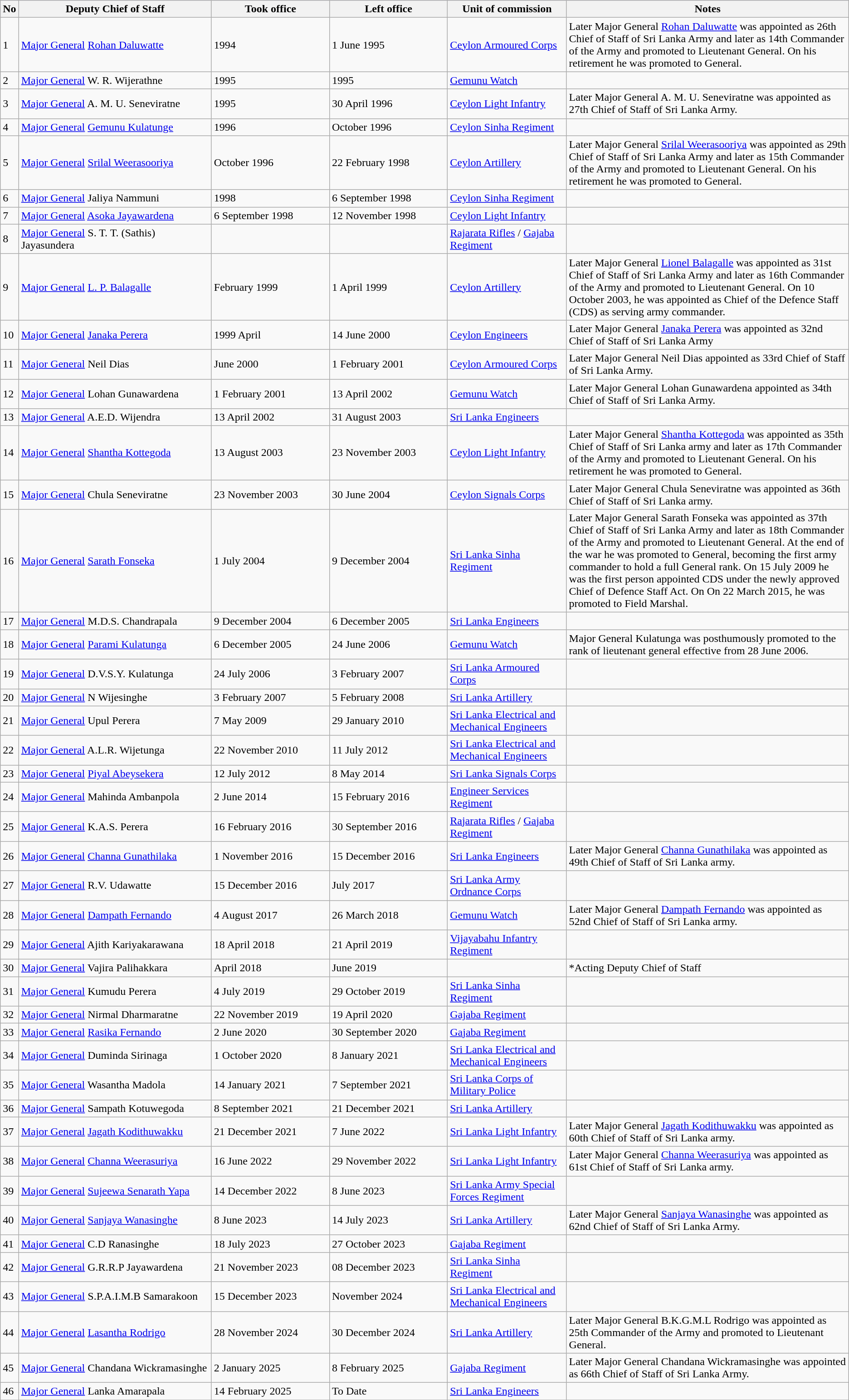<table class="wikitable " border="1" style="border-collapse: collapse;">
<tr bgcolor=lavender>
<th>No</th>
<th width=300px>Deputy Chief of Staff</th>
<th width=180px>Took office</th>
<th width=180px>Left office</th>
<th width=180px>Unit of commission</th>
<th width= 450px>Notes</th>
</tr>
<tr>
<td>1</td>
<td><a href='#'>Major General</a> <a href='#'>Rohan Daluwatte</a></td>
<td>1994</td>
<td>1 June 1995</td>
<td><a href='#'>Ceylon Armoured Corps</a></td>
<td>Later Major General <a href='#'>Rohan Daluwatte</a> was appointed as 26th Chief of Staff of Sri Lanka Army and later as 14th Commander of the Army and promoted to Lieutenant General. On his retirement he was promoted to General.</td>
</tr>
<tr>
<td>2</td>
<td><a href='#'>Major General</a> W. R. Wijerathne</td>
<td>1995</td>
<td>1995</td>
<td><a href='#'>Gemunu Watch</a></td>
<td></td>
</tr>
<tr>
<td>3</td>
<td><a href='#'>Major General</a> A. M. U. Seneviratne</td>
<td>1995</td>
<td>30 April 1996</td>
<td><a href='#'>Ceylon Light Infantry</a></td>
<td>Later Major General A. M. U. Seneviratne was appointed as 27th Chief of Staff of Sri Lanka Army.</td>
</tr>
<tr>
<td>4</td>
<td><a href='#'>Major General</a> <a href='#'>Gemunu Kulatunge</a></td>
<td>1996</td>
<td>October 1996</td>
<td><a href='#'>Ceylon Sinha Regiment</a></td>
<td></td>
</tr>
<tr>
<td>5</td>
<td><a href='#'>Major General</a> <a href='#'>Srilal Weerasooriya</a></td>
<td>October 1996</td>
<td>22 February 1998</td>
<td><a href='#'>Ceylon Artillery</a></td>
<td>Later Major General <a href='#'>Srilal Weerasooriya</a> was appointed as 29th Chief of Staff of Sri Lanka Army and later as 15th Commander of the Army and promoted to Lieutenant General. On his retirement he was promoted to General.</td>
</tr>
<tr>
<td>6</td>
<td><a href='#'>Major General</a> Jaliya Nammuni</td>
<td>1998</td>
<td>6 September 1998</td>
<td><a href='#'>Ceylon Sinha Regiment</a></td>
<td></td>
</tr>
<tr>
<td>7</td>
<td><a href='#'>Major General</a> <a href='#'>Asoka Jayawardena</a></td>
<td>6 September 1998</td>
<td>12 November 1998</td>
<td><a href='#'>Ceylon Light Infantry</a></td>
<td></td>
</tr>
<tr>
<td>8</td>
<td><a href='#'>Major General</a> S. T. T. (Sathis) Jayasundera</td>
<td></td>
<td></td>
<td><a href='#'>Rajarata Rifles</a> / <a href='#'>Gajaba Regiment</a></td>
<td></td>
</tr>
<tr>
<td>9</td>
<td><a href='#'>Major General</a> <a href='#'>L. P. Balagalle</a></td>
<td>February 1999</td>
<td>1 April 1999</td>
<td><a href='#'>Ceylon Artillery</a></td>
<td>Later Major General <a href='#'>Lionel Balagalle</a> was appointed as 31st Chief of Staff of Sri Lanka Army and later as 16th Commander of the Army and promoted to Lieutenant General. On 10 October 2003, he was appointed as Chief of the Defence Staff (CDS) as serving army commander.</td>
</tr>
<tr>
<td>10</td>
<td><a href='#'>Major General</a> <a href='#'>Janaka Perera</a></td>
<td>1999 April</td>
<td>14 June 2000</td>
<td><a href='#'>Ceylon Engineers</a></td>
<td>Later Major General <a href='#'>Janaka Perera</a> was appointed as 32nd Chief of Staff of Sri Lanka Army</td>
</tr>
<tr>
<td>11</td>
<td><a href='#'>Major General</a> Neil Dias</td>
<td>June 2000</td>
<td>1 February 2001</td>
<td><a href='#'>Ceylon Armoured Corps</a></td>
<td>Later Major General Neil Dias appointed as 33rd Chief of Staff of Sri Lanka Army.</td>
</tr>
<tr>
<td>12</td>
<td><a href='#'>Major General</a> Lohan Gunawardena</td>
<td>1 February 2001</td>
<td>13 April 2002</td>
<td><a href='#'>Gemunu Watch</a></td>
<td>Later Major General Lohan Gunawardena appointed as 34th Chief of Staff of Sri Lanka Army.</td>
</tr>
<tr>
<td>13</td>
<td><a href='#'>Major General</a> A.E.D. Wijendra</td>
<td>13 April 2002</td>
<td>31 August 2003</td>
<td><a href='#'>Sri Lanka Engineers</a></td>
<td></td>
</tr>
<tr>
<td>14</td>
<td><a href='#'>Major General</a> <a href='#'>Shantha Kottegoda</a></td>
<td>13 August 2003</td>
<td>23 November 2003</td>
<td><a href='#'>Ceylon Light Infantry</a></td>
<td>Later Major General <a href='#'>Shantha Kottegoda</a> was appointed as 35th Chief of Staff of Sri Lanka army and later as 17th Commander of the Army and promoted to Lieutenant General. On his retirement he was promoted to General.</td>
</tr>
<tr>
<td>15</td>
<td><a href='#'>Major General</a> Chula Seneviratne</td>
<td>23 November 2003</td>
<td>30 June 2004</td>
<td><a href='#'>Ceylon Signals Corps</a></td>
<td>Later Major General Chula Seneviratne was appointed as 36th Chief of Staff of Sri Lanka army.</td>
</tr>
<tr>
<td>16</td>
<td><a href='#'>Major General</a> <a href='#'>Sarath Fonseka</a></td>
<td>1 July 2004</td>
<td>9 December 2004</td>
<td><a href='#'>Sri Lanka Sinha Regiment</a></td>
<td>Later Major General Sarath Fonseka was appointed as 37th Chief of Staff of Sri Lanka Army and later as 18th Commander of the Army and promoted to Lieutenant General. At the end of the war he was promoted to General, becoming the first army commander to hold a full General rank. On 15 July 2009 he was the first person appointed CDS under the newly approved Chief of Defence Staff Act. On On 22 March 2015, he was promoted to Field Marshal.</td>
</tr>
<tr>
<td>17</td>
<td><a href='#'>Major General</a> M.D.S. Chandrapala</td>
<td>9 December 2004</td>
<td>6 December 2005</td>
<td><a href='#'>Sri Lanka Engineers</a></td>
<td></td>
</tr>
<tr>
<td>18</td>
<td><a href='#'>Major General</a> <a href='#'>Parami Kulatunga</a></td>
<td>6 December 2005</td>
<td>24 June 2006</td>
<td><a href='#'>Gemunu Watch</a></td>
<td>Major General Kulatunga was posthumously promoted to the rank of lieutenant general effective from 28 June 2006.</td>
</tr>
<tr>
<td>19</td>
<td><a href='#'>Major General</a> D.V.S.Y. Kulatunga</td>
<td>24 July 2006</td>
<td>3 February 2007</td>
<td><a href='#'>Sri Lanka Armoured Corps</a></td>
<td></td>
</tr>
<tr>
<td>20</td>
<td><a href='#'>Major General</a> N Wijesinghe</td>
<td>3 February 2007</td>
<td>5 February 2008</td>
<td><a href='#'>Sri Lanka Artillery</a></td>
<td></td>
</tr>
<tr>
<td>21</td>
<td><a href='#'>Major General</a> Upul Perera</td>
<td>7 May 2009</td>
<td>29 January 2010</td>
<td><a href='#'>Sri Lanka Electrical and Mechanical Engineers</a></td>
<td></td>
</tr>
<tr>
<td>22</td>
<td><a href='#'>Major General</a> A.L.R. Wijetunga</td>
<td>22 November 2010</td>
<td>11 July 2012</td>
<td><a href='#'>Sri Lanka Electrical and Mechanical Engineers</a></td>
<td></td>
</tr>
<tr>
<td>23</td>
<td><a href='#'>Major General</a> <a href='#'>Piyal Abeysekera</a></td>
<td>12 July 2012</td>
<td>8 May 2014</td>
<td><a href='#'>Sri Lanka Signals Corps</a></td>
<td></td>
</tr>
<tr>
<td>24</td>
<td><a href='#'>Major General</a> Mahinda Ambanpola</td>
<td>2 June 2014</td>
<td>15 February 2016</td>
<td><a href='#'>Engineer Services Regiment</a></td>
<td></td>
</tr>
<tr>
<td>25</td>
<td><a href='#'>Major General</a> K.A.S. Perera</td>
<td>16 February 2016</td>
<td>30 September 2016</td>
<td><a href='#'>Rajarata Rifles</a> / <a href='#'>Gajaba Regiment</a></td>
<td></td>
</tr>
<tr>
<td>26</td>
<td><a href='#'>Major General</a> <a href='#'>Channa Gunathilaka</a></td>
<td>1 November 2016</td>
<td>15 December 2016</td>
<td><a href='#'>Sri Lanka Engineers</a></td>
<td>Later Major General <a href='#'>Channa Gunathilaka</a> was appointed as 49th Chief of Staff of Sri Lanka army.</td>
</tr>
<tr>
<td>27</td>
<td><a href='#'>Major General</a> R.V. Udawatte</td>
<td>15 December 2016</td>
<td>July 2017</td>
<td><a href='#'>Sri Lanka Army Ordnance Corps</a></td>
<td></td>
</tr>
<tr>
<td>28</td>
<td><a href='#'>Major General</a> <a href='#'>Dampath Fernando</a></td>
<td>4 August 2017</td>
<td>26 March 2018</td>
<td><a href='#'>Gemunu Watch</a></td>
<td>Later Major General <a href='#'>Dampath Fernando</a> was appointed as 52nd Chief of Staff of Sri Lanka army.</td>
</tr>
<tr>
<td>29</td>
<td><a href='#'>Major General</a> Ajith Kariyakarawana</td>
<td>18 April 2018</td>
<td>21 April 2019</td>
<td><a href='#'>Vijayabahu Infantry Regiment</a></td>
<td></td>
</tr>
<tr>
<td>30</td>
<td><a href='#'>Major General</a> Vajira Palihakkara</td>
<td>April 2018</td>
<td>June 2019</td>
<td></td>
<td>*Acting Deputy Chief of Staff</td>
</tr>
<tr>
<td>31</td>
<td><a href='#'>Major General</a> Kumudu Perera</td>
<td>4 July 2019</td>
<td>29 October 2019</td>
<td><a href='#'>Sri Lanka Sinha Regiment</a></td>
<td></td>
</tr>
<tr>
<td>32</td>
<td><a href='#'>Major General</a> Nirmal Dharmaratne</td>
<td>22 November 2019</td>
<td>19 April 2020</td>
<td><a href='#'>Gajaba Regiment</a></td>
<td></td>
</tr>
<tr>
<td>33</td>
<td><a href='#'>Major General</a> <a href='#'>Rasika Fernando</a></td>
<td>2 June 2020</td>
<td>30 September 2020</td>
<td><a href='#'>Gajaba Regiment</a></td>
<td></td>
</tr>
<tr>
<td>34</td>
<td><a href='#'>Major General</a> Duminda Sirinaga</td>
<td>1 October 2020</td>
<td>8 January 2021</td>
<td><a href='#'>Sri Lanka Electrical and Mechanical Engineers</a></td>
<td></td>
</tr>
<tr>
<td>35</td>
<td><a href='#'>Major General</a> Wasantha Madola</td>
<td>14 January 2021</td>
<td>7 September 2021</td>
<td><a href='#'>Sri Lanka Corps of Military Police</a></td>
<td></td>
</tr>
<tr>
<td>36</td>
<td><a href='#'>Major General</a> Sampath Kotuwegoda</td>
<td>8 September 2021</td>
<td>21 December 2021</td>
<td><a href='#'>Sri Lanka Artillery</a></td>
<td></td>
</tr>
<tr>
<td>37</td>
<td><a href='#'>Major General</a> <a href='#'>Jagath Kodithuwakku</a></td>
<td>21 December 2021</td>
<td>7 June 2022</td>
<td><a href='#'>Sri Lanka Light Infantry</a></td>
<td>Later Major General <a href='#'>Jagath Kodithuwakku</a> was appointed as 60th Chief of Staff of Sri Lanka army.</td>
</tr>
<tr>
<td>38</td>
<td><a href='#'>Major General</a> <a href='#'>Channa Weerasuriya</a></td>
<td>16 June 2022</td>
<td>29 November 2022</td>
<td><a href='#'>Sri Lanka Light Infantry</a></td>
<td>Later Major General <a href='#'>Channa Weerasuriya</a> was appointed as 61st Chief of Staff of Sri Lanka army.</td>
</tr>
<tr>
<td>39</td>
<td><a href='#'>Major General</a> <a href='#'>Sujeewa Senarath Yapa</a></td>
<td>14 December 2022</td>
<td>8 June 2023</td>
<td><a href='#'>Sri Lanka Army Special Forces Regiment</a></td>
<td></td>
</tr>
<tr>
<td>40</td>
<td><a href='#'>Major General</a> <a href='#'>Sanjaya Wanasinghe</a></td>
<td>8 June 2023</td>
<td>14 July 2023</td>
<td><a href='#'>Sri Lanka Artillery </a></td>
<td>Later Major General <a href='#'>Sanjaya Wanasinghe</a> was appointed as 62nd Chief of Staff of Sri Lanka Army.</td>
</tr>
<tr>
<td>41</td>
<td><a href='#'>Major General</a> C.D Ranasinghe</td>
<td>18 July 2023</td>
<td>27 October 2023</td>
<td><a href='#'>Gajaba Regiment</a></td>
<td></td>
</tr>
<tr>
<td>42</td>
<td><a href='#'>Major General</a> G.R.R.P Jayawardena</td>
<td>21 November 2023</td>
<td>08 December 2023</td>
<td><a href='#'>Sri Lanka Sinha Regiment</a></td>
<td></td>
</tr>
<tr>
<td>43</td>
<td><a href='#'>Major General</a> S.P.A.I.M.B Samarakoon</td>
<td>15 December 2023</td>
<td>November 2024</td>
<td><a href='#'>Sri Lanka Electrical and Mechanical Engineers</a></td>
<td></td>
</tr>
<tr>
<td>44</td>
<td><a href='#'>Major General</a> <a href='#'>Lasantha Rodrigo</a></td>
<td>28 November 2024</td>
<td>30 December 2024</td>
<td><a href='#'>Sri Lanka Artillery</a></td>
<td>Later Major General B.K.G.M.L Rodrigo was appointed as 25th Commander of the Army and promoted to Lieutenant General.</td>
</tr>
<tr>
<td>45</td>
<td><a href='#'>Major General</a> Chandana Wickramasinghe</td>
<td>2 January 2025</td>
<td>8 February 2025</td>
<td><a href='#'>Gajaba Regiment</a></td>
<td>Later Major General Chandana Wickramasinghe was appointed as 66th Chief of Staff of Sri Lanka Army.</td>
</tr>
<tr>
<td>46</td>
<td><a href='#'>Major General</a> Lanka Amarapala</td>
<td>14 February 2025</td>
<td>To Date</td>
<td><a href='#'>Sri Lanka Engineers</a></td>
<td></td>
</tr>
<tr>
</tr>
</table>
